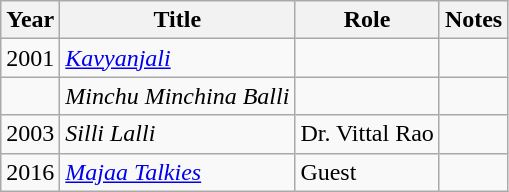<table class="wikitable sortable">
<tr>
<th>Year</th>
<th>Title</th>
<th>Role</th>
<th>Notes</th>
</tr>
<tr>
<td>2001</td>
<td><em><a href='#'>Kavyanjali</a></em></td>
<td></td>
</tr>
<tr>
<td></td>
<td><em>Minchu Minchina Balli</em></td>
<td></td>
<td></td>
</tr>
<tr>
<td>2003</td>
<td><em>Silli Lalli</em></td>
<td>Dr. Vittal Rao</td>
<td></td>
</tr>
<tr>
<td>2016</td>
<td><em><a href='#'>Majaa Talkies</a></em></td>
<td>Guest</td>
<td></td>
</tr>
</table>
